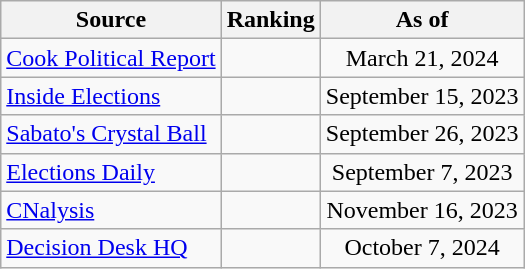<table class="wikitable" style="text-align:center">
<tr>
<th>Source</th>
<th>Ranking</th>
<th>As of</th>
</tr>
<tr>
<td align=left><a href='#'>Cook Political Report</a></td>
<td></td>
<td>March 21, 2024</td>
</tr>
<tr>
<td align=left><a href='#'>Inside Elections</a></td>
<td></td>
<td>September 15, 2023</td>
</tr>
<tr>
<td align=left><a href='#'>Sabato's Crystal Ball</a></td>
<td></td>
<td>September 26, 2023</td>
</tr>
<tr>
<td align=left><a href='#'>Elections Daily</a></td>
<td></td>
<td>September 7, 2023</td>
</tr>
<tr>
<td align=left><a href='#'>CNalysis</a></td>
<td></td>
<td>November 16, 2023</td>
</tr>
<tr>
<td align=left><a href='#'>Decision Desk HQ</a></td>
<td></td>
<td>October 7, 2024</td>
</tr>
</table>
